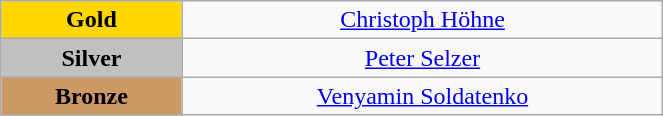<table class="wikitable" style="text-align:center; " width="35%">
<tr>
<td bgcolor="gold"><strong>Gold</strong></td>
<td><a href='#'>Christoph Höhne</a><br>  <small><em></em></small></td>
</tr>
<tr>
<td bgcolor="silver"><strong>Silver</strong></td>
<td><a href='#'>Peter Selzer</a><br>  <small><em></em></small></td>
</tr>
<tr>
<td bgcolor="CC9966"><strong>Bronze</strong></td>
<td><a href='#'>Venyamin Soldatenko</a><br>  <small><em></em></small></td>
</tr>
</table>
